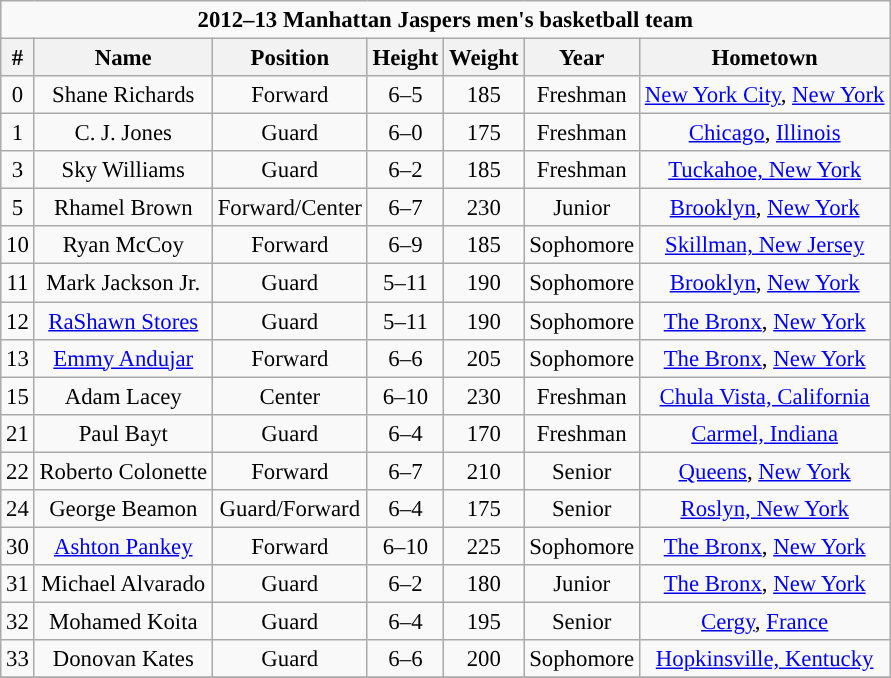<table class="wikitable sortable" style="font-size: 95%; text-align:center;">
<tr>
<td colspan="7"><strong>2012–13 Manhattan Jaspers men's basketball team</strong></td>
</tr>
<tr>
<th>#</th>
<th>Name</th>
<th>Position</th>
<th>Height</th>
<th>Weight</th>
<th>Year</th>
<th>Hometown</th>
</tr>
<tr>
<td>0</td>
<td>Shane Richards</td>
<td>Forward</td>
<td>6–5</td>
<td>185</td>
<td>Freshman</td>
<td><a href='#'>New York City</a>, <a href='#'>New York</a></td>
</tr>
<tr>
<td>1</td>
<td>C. J. Jones</td>
<td>Guard</td>
<td>6–0</td>
<td>175</td>
<td>Freshman</td>
<td><a href='#'>Chicago</a>, <a href='#'>Illinois</a></td>
</tr>
<tr>
<td>3</td>
<td>Sky Williams</td>
<td>Guard</td>
<td>6–2</td>
<td>185</td>
<td>Freshman</td>
<td><a href='#'>Tuckahoe, New York</a></td>
</tr>
<tr>
<td>5</td>
<td>Rhamel Brown</td>
<td>Forward/Center</td>
<td>6–7</td>
<td>230</td>
<td>Junior</td>
<td><a href='#'>Brooklyn</a>, <a href='#'>New York</a></td>
</tr>
<tr>
<td>10</td>
<td>Ryan McCoy</td>
<td>Forward</td>
<td>6–9</td>
<td>185</td>
<td>Sophomore</td>
<td><a href='#'>Skillman, New Jersey</a></td>
</tr>
<tr>
<td>11</td>
<td>Mark Jackson Jr.</td>
<td>Guard</td>
<td>5–11</td>
<td>190</td>
<td>Sophomore</td>
<td><a href='#'>Brooklyn</a>, <a href='#'>New York</a></td>
</tr>
<tr>
<td>12</td>
<td><a href='#'>RaShawn Stores</a></td>
<td>Guard</td>
<td>5–11</td>
<td>190</td>
<td>Sophomore</td>
<td><a href='#'>The Bronx</a>, <a href='#'>New York</a></td>
</tr>
<tr>
<td>13</td>
<td><a href='#'>Emmy Andujar</a></td>
<td>Forward</td>
<td>6–6</td>
<td>205</td>
<td>Sophomore</td>
<td><a href='#'>The Bronx</a>, <a href='#'>New York</a></td>
</tr>
<tr>
<td>15</td>
<td>Adam Lacey</td>
<td>Center</td>
<td>6–10</td>
<td>230</td>
<td>Freshman</td>
<td><a href='#'>Chula Vista, California</a></td>
</tr>
<tr>
<td>21</td>
<td>Paul Bayt</td>
<td>Guard</td>
<td>6–4</td>
<td>170</td>
<td>Freshman</td>
<td><a href='#'>Carmel, Indiana</a></td>
</tr>
<tr>
<td>22</td>
<td>Roberto Colonette</td>
<td>Forward</td>
<td>6–7</td>
<td>210</td>
<td>Senior</td>
<td><a href='#'>Queens</a>, <a href='#'>New York</a></td>
</tr>
<tr>
<td>24</td>
<td>George Beamon</td>
<td>Guard/Forward</td>
<td>6–4</td>
<td>175</td>
<td>Senior</td>
<td><a href='#'>Roslyn, New York</a></td>
</tr>
<tr>
<td>30</td>
<td><a href='#'>Ashton Pankey</a></td>
<td>Forward</td>
<td>6–10</td>
<td>225</td>
<td>Sophomore</td>
<td><a href='#'>The Bronx</a>, <a href='#'>New York</a></td>
</tr>
<tr>
<td>31</td>
<td>Michael Alvarado</td>
<td>Guard</td>
<td>6–2</td>
<td>180</td>
<td>Junior</td>
<td><a href='#'>The Bronx</a>, <a href='#'>New York</a></td>
</tr>
<tr>
<td>32</td>
<td>Mohamed Koita</td>
<td>Guard</td>
<td>6–4</td>
<td>195</td>
<td>Senior</td>
<td><a href='#'>Cergy</a>, <a href='#'>France</a></td>
</tr>
<tr>
<td>33</td>
<td>Donovan Kates</td>
<td>Guard</td>
<td>6–6</td>
<td>200</td>
<td>Sophomore</td>
<td><a href='#'>Hopkinsville, Kentucky</a></td>
</tr>
<tr>
</tr>
</table>
